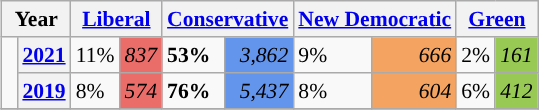<table class="wikitable" style="float:right; width:400; font-size:90%; margin-left:1em;">
<tr>
<th colspan="2" scope="col">Year</th>
<th colspan="2" scope="col"><a href='#'>Liberal</a></th>
<th colspan="2" scope="col"><a href='#'>Conservative</a></th>
<th colspan="2" scope="col"><a href='#'>New Democratic</a></th>
<th colspan="2" scope="col"><a href='#'>Green</a></th>
</tr>
<tr>
<td rowspan="2" style="width: 0.25em; background-color: "></td>
<th><a href='#'>2021</a></th>
<td>11%</td>
<td style="text-align:right; background:#EA6D6A;"><em>837</em></td>
<td><strong>53%</strong></td>
<td style="text-align:right; background:#6495ED;"><em>3,862</em></td>
<td>9%</td>
<td style="text-align:right; background:#F4A460;"><em>666</em></td>
<td>2%</td>
<td style="text-align:right; background:#99C955;"><em>161</em></td>
</tr>
<tr>
<th><a href='#'>2019</a></th>
<td>8%</td>
<td style="text-align:right; background:#EA6D6A;"><em>574</em></td>
<td><strong>76%</strong></td>
<td style="text-align:right; background:#6495ED;"><em>5,437</em></td>
<td>8%</td>
<td style="text-align:right; background:#F4A460;"><em>604</em></td>
<td>6%</td>
<td style="text-align:right; background:#99C955;"><em>412</em></td>
</tr>
<tr>
</tr>
</table>
